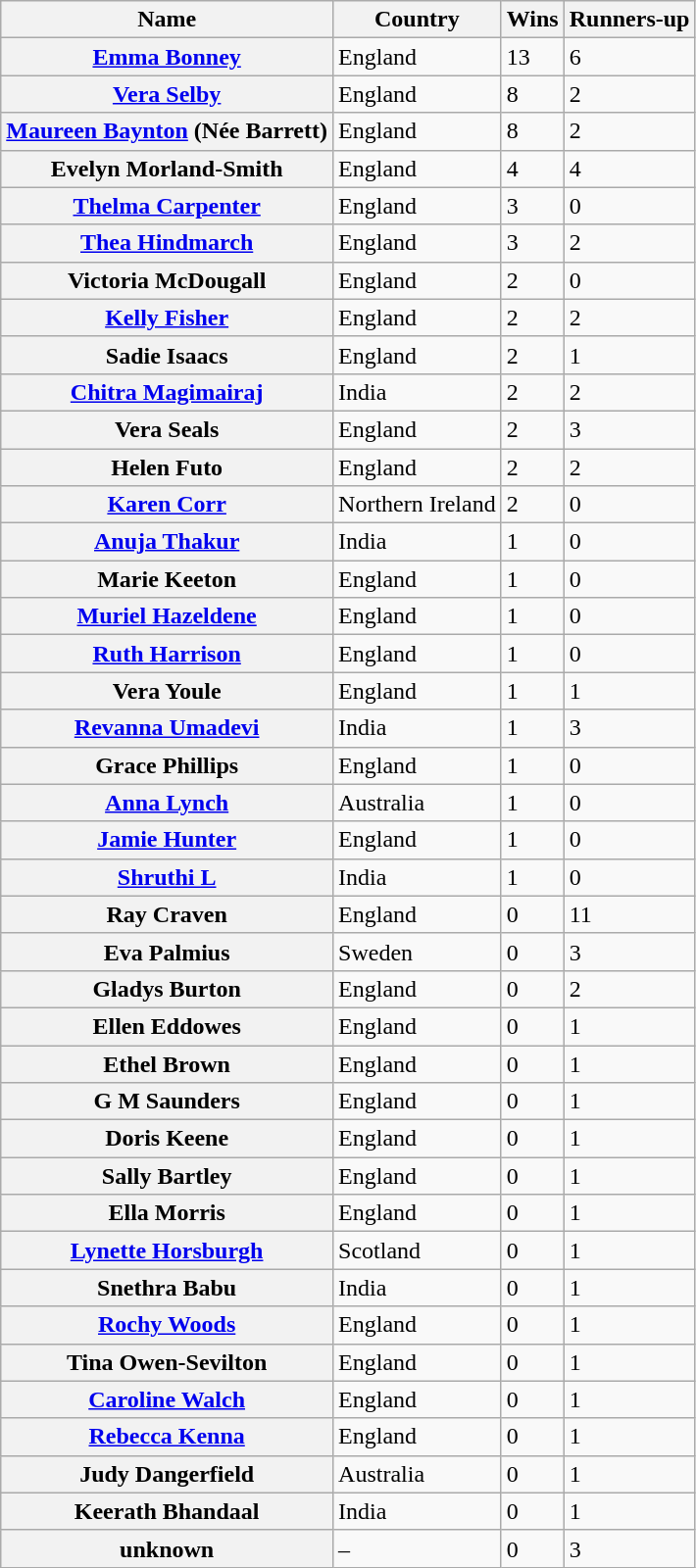<table class="wikitable sortable">
<tr>
<th scope="col">Name</th>
<th scope="col">Country</th>
<th scope="col">Wins</th>
<th scope="col">Runners-up</th>
</tr>
<tr>
<th scope="row" data-sort-value="Bonney, Emma"><a href='#'>Emma Bonney</a></th>
<td> England</td>
<td>13</td>
<td>6</td>
</tr>
<tr>
<th scope="row" data-sort-value="Selby, Vera"><a href='#'>Vera Selby</a></th>
<td> England</td>
<td>8</td>
<td>2</td>
</tr>
<tr>
<th scope="row" data-sort-value="Baynton, Maureen"><a href='#'>Maureen Baynton</a> (Née Barrett)</th>
<td> England</td>
<td>8</td>
<td>2</td>
</tr>
<tr>
<th scope="row" data-sort-value="Morland-Smith, Evelyn">Evelyn Morland-Smith</th>
<td> England</td>
<td>4</td>
<td>4</td>
</tr>
<tr>
<th scope="row" data-sort-value="Carpenter, Thelma"><a href='#'>Thelma Carpenter</a></th>
<td> England</td>
<td>3</td>
<td>0</td>
</tr>
<tr>
<th scope="row" data-sort-value="Hindmarch, Thea"><a href='#'>Thea Hindmarch</a></th>
<td> England</td>
<td>3</td>
<td>2</td>
</tr>
<tr>
<th scope="row" data-sort-value="McDougall, Victoria">Victoria McDougall</th>
<td> England</td>
<td>2</td>
<td>0</td>
</tr>
<tr>
<th scope="row" data-sort-value="Fisher, Kelly"><a href='#'>Kelly Fisher</a></th>
<td> England</td>
<td>2</td>
<td>2</td>
</tr>
<tr>
<th scope="row" data-sort-value="Isaacs, Sadie">Sadie Isaacs</th>
<td> England</td>
<td>2</td>
<td>1</td>
</tr>
<tr>
<th scope="row" data-sort-value="Magimairaj, Chitra"><a href='#'>Chitra Magimairaj</a></th>
<td> India</td>
<td>2</td>
<td>2</td>
</tr>
<tr>
<th scope="row" data-sort-value="Seals, Vera">Vera Seals</th>
<td> England</td>
<td>2</td>
<td>3</td>
</tr>
<tr>
<th scope="row" data-sort-value="Futo, Helen">Helen Futo</th>
<td> England</td>
<td>2</td>
<td>2</td>
</tr>
<tr>
<th scope="row" data-sort-value="Corr, Karen"><a href='#'>Karen Corr</a></th>
<td> Northern Ireland</td>
<td>2</td>
<td>0</td>
</tr>
<tr>
<th scope="row" data-sort-value="Thakur, Anuja"><a href='#'>Anuja Thakur</a></th>
<td> India</td>
<td>1</td>
<td>0</td>
</tr>
<tr>
<th scope="row" data-sort-value="Keeton, Marie">Marie Keeton</th>
<td> England</td>
<td>1</td>
<td>0</td>
</tr>
<tr>
<th scope="row" data-sort-value="Hazeldene, Muriel"><a href='#'>Muriel Hazeldene</a></th>
<td> England</td>
<td>1</td>
<td>0</td>
</tr>
<tr>
<th scope="row" data-sort-value="Harrison, Ruth"><a href='#'>Ruth Harrison</a></th>
<td> England</td>
<td>1</td>
<td>0</td>
</tr>
<tr>
<th scope="row" data-sort-value="Youle, Vera">Vera Youle</th>
<td> England</td>
<td>1</td>
<td>1</td>
</tr>
<tr>
<th scope="row" data-sort-value="Umadevi, Revanna"><a href='#'>Revanna Umadevi</a></th>
<td> India</td>
<td>1</td>
<td>3</td>
</tr>
<tr>
<th scope="row" data-sort-value="Phillips, Grace">Grace Phillips</th>
<td> England</td>
<td>1</td>
<td>0</td>
</tr>
<tr>
<th scope="row" data-sort-value="Lynch, Anna"><a href='#'>Anna Lynch</a></th>
<td> Australia</td>
<td>1</td>
<td>0</td>
</tr>
<tr>
<th scope="row" data-sort-value="Hunter, Jamie"><a href='#'>Jamie Hunter</a></th>
<td> England</td>
<td>1</td>
<td>0</td>
</tr>
<tr>
<th scope="row" data-sort-value="L, Shruthi"><a href='#'>Shruthi L</a></th>
<td> India</td>
<td>1</td>
<td>0</td>
</tr>
<tr>
<th scope="row" data-sort-value="Craven, Ray">Ray Craven</th>
<td> England</td>
<td>0</td>
<td>11</td>
</tr>
<tr>
<th scope="row" data-sort-value="Palmius, Eva">Eva Palmius</th>
<td> Sweden</td>
<td>0</td>
<td>3</td>
</tr>
<tr>
<th scope="row" data-sort-value="Burton, Gladys">Gladys Burton</th>
<td> England</td>
<td>0</td>
<td>2</td>
</tr>
<tr>
<th scope="row" data-sort-value="Eddowes, Ellen">Ellen Eddowes</th>
<td> England</td>
<td>0</td>
<td>1</td>
</tr>
<tr>
<th scope="row" data-sort-value="Brown, E">Ethel Brown</th>
<td> England</td>
<td>0</td>
<td>1</td>
</tr>
<tr>
<th scope="row" data-sort-value="Saunders, G">G M Saunders</th>
<td> England</td>
<td>0</td>
<td>1</td>
</tr>
<tr>
<th scope="row" data-sort-value="Keene, Doris">Doris Keene</th>
<td> England</td>
<td>0</td>
<td>1</td>
</tr>
<tr>
<th scope="row" data-sort-value="Bartley, Sally">Sally Bartley</th>
<td> England</td>
<td>0</td>
<td>1</td>
</tr>
<tr>
<th scope="row" data-sort-value="Morris, Ella">Ella Morris</th>
<td> England</td>
<td>0</td>
<td>1</td>
</tr>
<tr>
<th scope="row" data-sort-value="Horsburgh, Lynette"><a href='#'>Lynette Horsburgh</a></th>
<td> Scotland</td>
<td>0</td>
<td>1</td>
</tr>
<tr>
<th scope="row" data-sort-value="Babu, Snethra">Snethra Babu</th>
<td> India</td>
<td>0</td>
<td>1</td>
</tr>
<tr>
<th scope="row" data-sort-value="Woods, Rocha"><a href='#'>Rochy Woods</a></th>
<td> England</td>
<td>0</td>
<td>1</td>
</tr>
<tr>
<th scope="row" data-sort-value="Own-Sebilton, Tina">Tina Owen-Sevilton</th>
<td> England</td>
<td>0</td>
<td>1</td>
</tr>
<tr>
<th scope="row" data-sort-value="Wqlch, Caroline"><a href='#'>Caroline Walch</a></th>
<td> England</td>
<td>0</td>
<td>1</td>
</tr>
<tr>
<th scope="row" data-sort-value="Kenna, Rebecca"><a href='#'>Rebecca Kenna</a></th>
<td> England</td>
<td>0</td>
<td>1</td>
</tr>
<tr>
<th scope="row" data-sort-value="Dangerfileld, Judy">Judy Dangerfield</th>
<td> Australia</td>
<td>0</td>
<td>1</td>
</tr>
<tr>
<th scope="row" data-sort-value="Bhandaal, Keerath">Keerath Bhandaal</th>
<td> India</td>
<td>0</td>
<td>1</td>
</tr>
<tr>
<th scope="row" data-sort-value="zzzz">unknown</th>
<td>–</td>
<td>0</td>
<td>3</td>
</tr>
</table>
